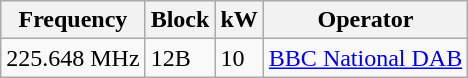<table class="wikitable sortable">
<tr>
<th>Frequency</th>
<th>Block</th>
<th>kW</th>
<th>Operator</th>
</tr>
<tr>
<td>225.648 MHz</td>
<td>12B</td>
<td>10</td>
<td><a href='#'>BBC National DAB</a></td>
</tr>
</table>
